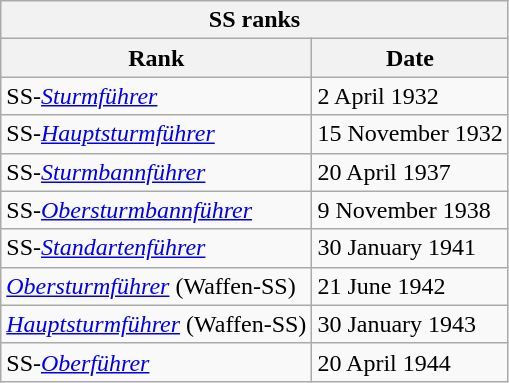<table class="wikitable float-right">
<tr>
<th colspan="2">SS ranks</th>
</tr>
<tr>
<th>Rank</th>
<th>Date</th>
</tr>
<tr>
<td>SS-<em><a href='#'>Sturmführer</a></em></td>
<td>2 April 1932</td>
</tr>
<tr>
<td>SS-<em><a href='#'>Hauptsturmführer</a></em></td>
<td>15 November 1932</td>
</tr>
<tr>
<td>SS-<em><a href='#'>Sturmbannführer</a></em></td>
<td>20 April 1937</td>
</tr>
<tr>
<td>SS-<em><a href='#'>Obersturmbannführer</a></em></td>
<td>9 November 1938</td>
</tr>
<tr>
<td>SS-<em><a href='#'>Standartenführer</a></em></td>
<td>30 January 1941</td>
</tr>
<tr>
<td><em><a href='#'>Obersturmführer</a></em> (Waffen-SS)</td>
<td>21 June 1942</td>
</tr>
<tr>
<td><em><a href='#'>Hauptsturmführer</a></em> (Waffen-SS)</td>
<td>30 January 1943</td>
</tr>
<tr>
<td>SS-<em><a href='#'>Oberführer</a></em></td>
<td>20 April 1944</td>
</tr>
</table>
